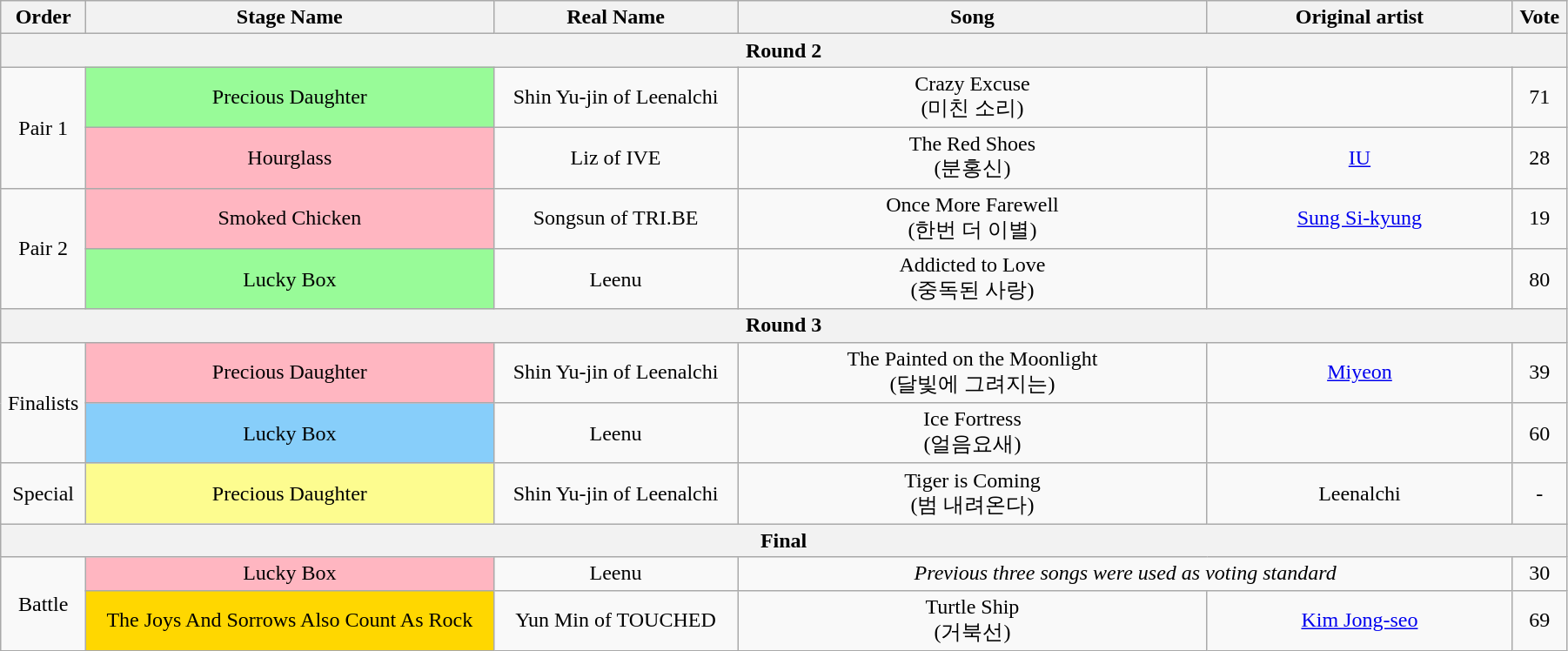<table class="wikitable" style="text-align:center; width:95%;">
<tr>
<th style="width:1%">Order</th>
<th style="width:20%;">Stage Name</th>
<th style="width:12%">Real Name</th>
<th style="width:23%;">Song</th>
<th style="width:15%;">Original artist</th>
<th style="width:1%;">Vote</th>
</tr>
<tr>
<th colspan=6>Round 2</th>
</tr>
<tr>
<td rowspan=2>Pair 1</td>
<td bgcolor="palegreen">Precious Daughter</td>
<td>Shin Yu-jin of Leenalchi</td>
<td>Crazy Excuse<br>(미친 소리)</td>
<td></td>
<td>71</td>
</tr>
<tr>
<td bgcolor="lightpink">Hourglass</td>
<td>Liz of IVE</td>
<td>The Red Shoes<br>(분홍신)</td>
<td><a href='#'>IU</a></td>
<td>28</td>
</tr>
<tr>
<td rowspan=2>Pair 2</td>
<td bgcolor="lightpink">Smoked Chicken</td>
<td>Songsun of TRI.BE</td>
<td>Once More Farewell<br>(한번 더 이별)</td>
<td><a href='#'>Sung Si-kyung</a></td>
<td>19</td>
</tr>
<tr>
<td bgcolor="palegreen">Lucky Box</td>
<td>Leenu</td>
<td>Addicted to Love<br>(중독된 사랑)</td>
<td></td>
<td>80</td>
</tr>
<tr>
<th colspan=6>Round 3</th>
</tr>
<tr>
<td rowspan=2>Finalists</td>
<td bgcolor="lightpink">Precious Daughter</td>
<td>Shin Yu-jin of Leenalchi</td>
<td>The Painted on the Moonlight<br>(달빛에 그려지는)</td>
<td><a href='#'>Miyeon</a></td>
<td>39</td>
</tr>
<tr>
<td bgcolor="lightskyblue">Lucky Box</td>
<td>Leenu</td>
<td>Ice Fortress<br>(얼음요새)</td>
<td></td>
<td>60</td>
</tr>
<tr>
<td>Special</td>
<td bgcolor="#FDFC8F">Precious Daughter</td>
<td>Shin Yu-jin of Leenalchi</td>
<td>Tiger is Coming<br>(범 내려온다)</td>
<td>Leenalchi</td>
<td>-</td>
</tr>
<tr>
<th colspan=6>Final</th>
</tr>
<tr>
<td rowspan=2>Battle</td>
<td bgcolor="lightpink">Lucky Box</td>
<td>Leenu</td>
<td colspan=2><em>Previous three songs were used as voting standard</em></td>
<td>30</td>
</tr>
<tr>
<td bgcolor="gold">The Joys And Sorrows Also Count As Rock</td>
<td>Yun Min of TOUCHED</td>
<td>Turtle Ship<br>(거북선)</td>
<td><a href='#'>Kim Jong-seo</a></td>
<td>69</td>
</tr>
</table>
